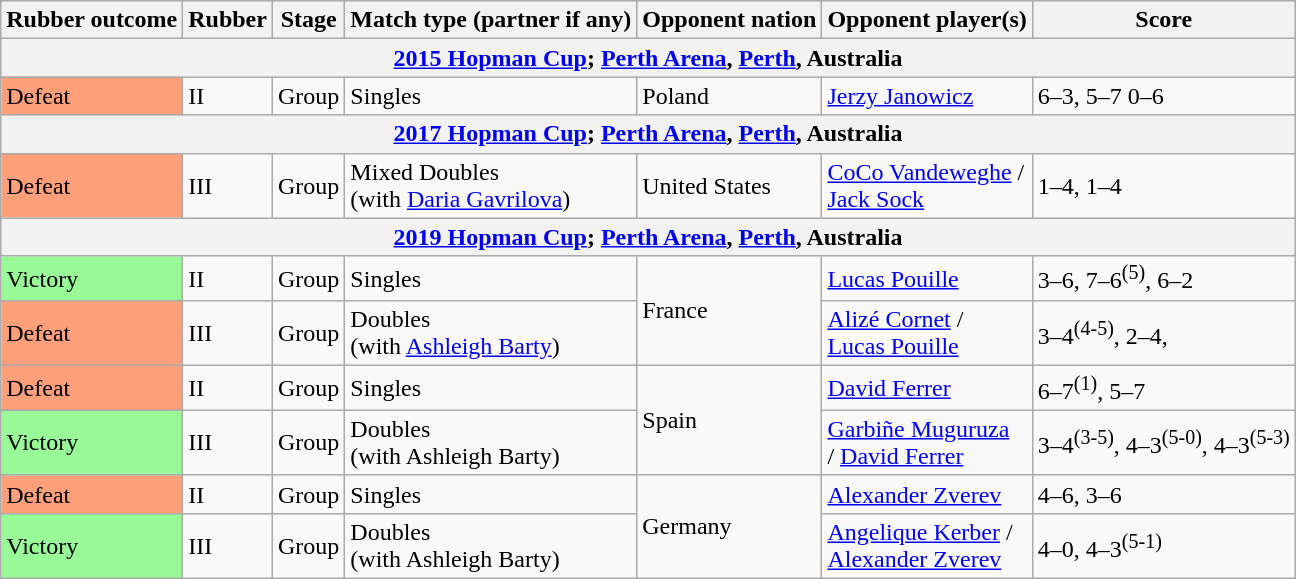<table class="wikitable">
<tr>
<th>Rubber outcome</th>
<th>Rubber</th>
<th>Stage</th>
<th>Match type (partner if any)</th>
<th>Opponent nation</th>
<th>Opponent player(s)</th>
<th>Score</th>
</tr>
<tr>
<th colspan="7"><a href='#'>2015 Hopman Cup</a>; <a href='#'>Perth Arena</a>, <a href='#'>Perth</a>, Australia</th>
</tr>
<tr>
<td bgcolor="FFA07A">Defeat</td>
<td>II</td>
<td>Group</td>
<td>Singles</td>
<td> Poland</td>
<td><a href='#'>Jerzy Janowicz</a></td>
<td>6–3, 5–7 0–6</td>
</tr>
<tr>
<th colspan="7"><a href='#'>2017 Hopman Cup</a>; <a href='#'>Perth Arena</a>, <a href='#'>Perth</a>, Australia</th>
</tr>
<tr>
<td bgcolor="FFA07A">Defeat</td>
<td>III</td>
<td>Group</td>
<td>Mixed Doubles <br>(with <a href='#'>Daria Gavrilova</a>)</td>
<td> United States</td>
<td><a href='#'>CoCo Vandeweghe</a> /<br> <a href='#'>Jack Sock</a></td>
<td>1–4, 1–4</td>
</tr>
<tr>
<th colspan="7"><a href='#'>2019 Hopman Cup</a>; <a href='#'>Perth Arena</a>, <a href='#'>Perth</a>, Australia</th>
</tr>
<tr>
<td bgcolor="98FB98">Victory</td>
<td>II</td>
<td>Group</td>
<td>Singles</td>
<td rowspan="2"> France</td>
<td><a href='#'>Lucas Pouille</a></td>
<td>3–6, 7–6<sup>(5)</sup>, 6–2</td>
</tr>
<tr>
<td bgcolor="FFA07A">Defeat</td>
<td>III</td>
<td>Group</td>
<td>Doubles <br> (with <a href='#'>Ashleigh Barty</a>)</td>
<td><a href='#'>Alizé Cornet</a> /<br> <a href='#'>Lucas Pouille</a></td>
<td>3–4<sup>(4-5)</sup>, 2–4,</td>
</tr>
<tr>
<td bgcolor="FFA07A">Defeat</td>
<td>II</td>
<td>Group</td>
<td>Singles</td>
<td rowspan="2"> Spain</td>
<td><a href='#'>David Ferrer</a></td>
<td>6–7<sup>(1)</sup>, 5–7</td>
</tr>
<tr>
<td bgcolor="98FB98">Victory</td>
<td>III</td>
<td>Group</td>
<td>Doubles <br> (with Ashleigh Barty)</td>
<td><a href='#'>Garbiñe Muguruza</a><br> / <a href='#'>David Ferrer</a></td>
<td>3–4<sup>(3-5)</sup>, 4–3<sup>(5-0)</sup>, 4–3<sup>(5-3)</sup></td>
</tr>
<tr>
<td bgcolor="FFA07A">Defeat</td>
<td>II</td>
<td>Group</td>
<td>Singles</td>
<td rowspan="2"> Germany</td>
<td><a href='#'>Alexander Zverev</a></td>
<td>4–6, 3–6</td>
</tr>
<tr>
<td bgcolor="98FB98">Victory</td>
<td>III</td>
<td>Group</td>
<td>Doubles <br>(with Ashleigh Barty)</td>
<td><a href='#'>Angelique Kerber</a> /<br> <a href='#'>Alexander Zverev</a></td>
<td>4–0, 4–3<sup>(5-1)</sup></td>
</tr>
</table>
